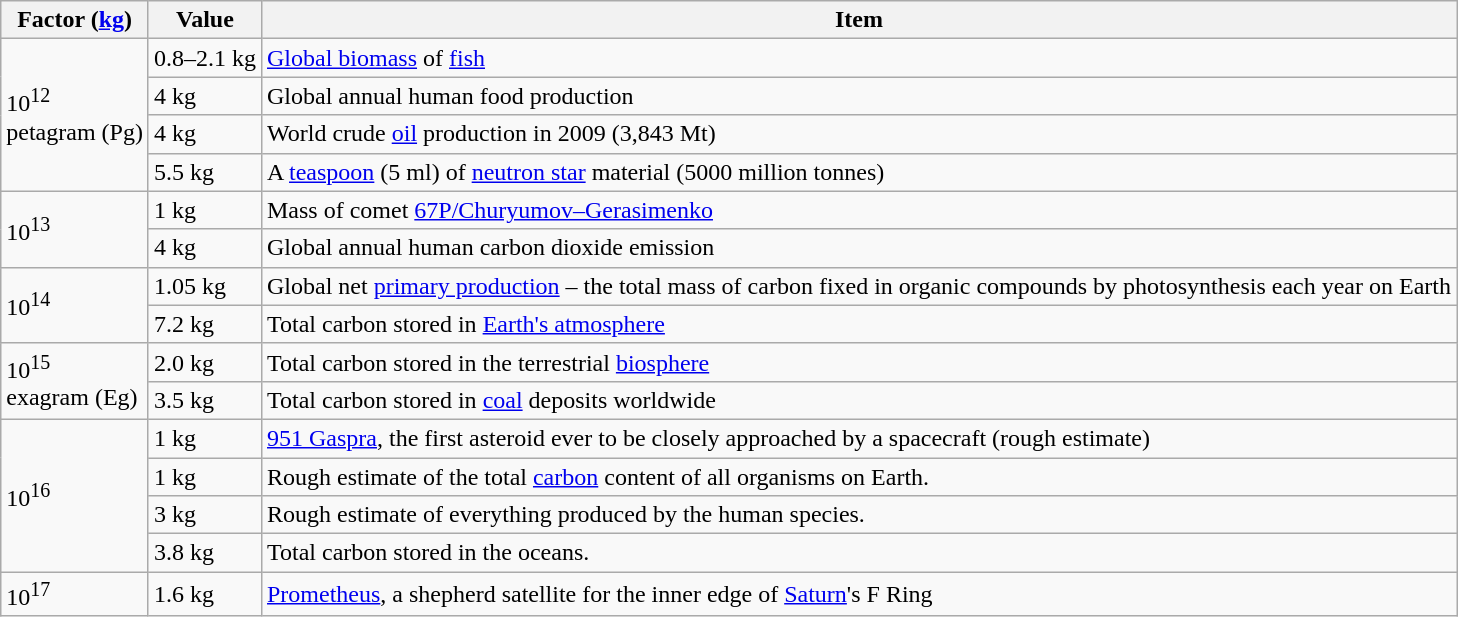<table class="wikitable">
<tr>
<th>Factor (<a href='#'>kg</a>)</th>
<th>Value</th>
<th>Item</th>
</tr>
<tr>
<td rowspan=4>10<sup>12</sup><br>petagram (Pg)</td>
<td>0.8–2.1 kg</td>
<td><a href='#'>Global biomass</a> of <a href='#'>fish</a></td>
</tr>
<tr>
<td>4 kg</td>
<td>Global annual human food production</td>
</tr>
<tr>
<td>4 kg</td>
<td>World crude <a href='#'>oil</a> production in 2009 (3,843 Mt)</td>
</tr>
<tr>
<td>5.5 kg</td>
<td>A <a href='#'>teaspoon</a> (5 ml) of <a href='#'>neutron star</a> material (5000 million tonnes)</td>
</tr>
<tr>
<td rowspan=2>10<sup>13</sup></td>
<td>1 kg</td>
<td>Mass of comet <a href='#'>67P/Churyumov–Gerasimenko</a></td>
</tr>
<tr>
<td>4 kg</td>
<td>Global annual human carbon dioxide emission</td>
</tr>
<tr>
<td rowspan=2>10<sup>14</sup></td>
<td>1.05 kg</td>
<td>Global net <a href='#'>primary production</a> – the total mass of carbon fixed in organic compounds by photosynthesis each year on Earth</td>
</tr>
<tr>
<td>7.2 kg</td>
<td>Total carbon stored in <a href='#'>Earth's atmosphere</a></td>
</tr>
<tr>
<td rowspan=2>10<sup>15</sup><br>exagram (Eg)</td>
<td>2.0 kg</td>
<td>Total carbon stored in the terrestrial <a href='#'>biosphere</a></td>
</tr>
<tr>
<td>3.5 kg</td>
<td>Total carbon stored in <a href='#'>coal</a> deposits worldwide</td>
</tr>
<tr>
<td rowspan=4>10<sup>16</sup></td>
<td>1 kg</td>
<td><a href='#'>951 Gaspra</a>, the first asteroid ever to be closely approached by a spacecraft (rough estimate)</td>
</tr>
<tr>
<td>1 kg</td>
<td>Rough estimate of the total <a href='#'>carbon</a> content of all organisms on Earth.</td>
</tr>
<tr>
<td>3 kg</td>
<td>Rough estimate of everything produced by the human species.</td>
</tr>
<tr>
<td>3.8 kg</td>
<td>Total carbon stored in the oceans.</td>
</tr>
<tr>
<td>10<sup>17</sup></td>
<td>1.6 kg</td>
<td><a href='#'>Prometheus</a>, a shepherd satellite for the inner edge of <a href='#'>Saturn</a>'s F Ring</td>
</tr>
</table>
